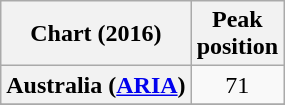<table class="wikitable sortable plainrowheaders">
<tr>
<th>Chart (2016)</th>
<th>Peak<br>position</th>
</tr>
<tr>
<th scope="row">Australia (<a href='#'>ARIA</a>)</th>
<td align="center">71</td>
</tr>
<tr>
</tr>
<tr>
</tr>
<tr>
</tr>
<tr>
</tr>
<tr>
</tr>
<tr>
</tr>
</table>
